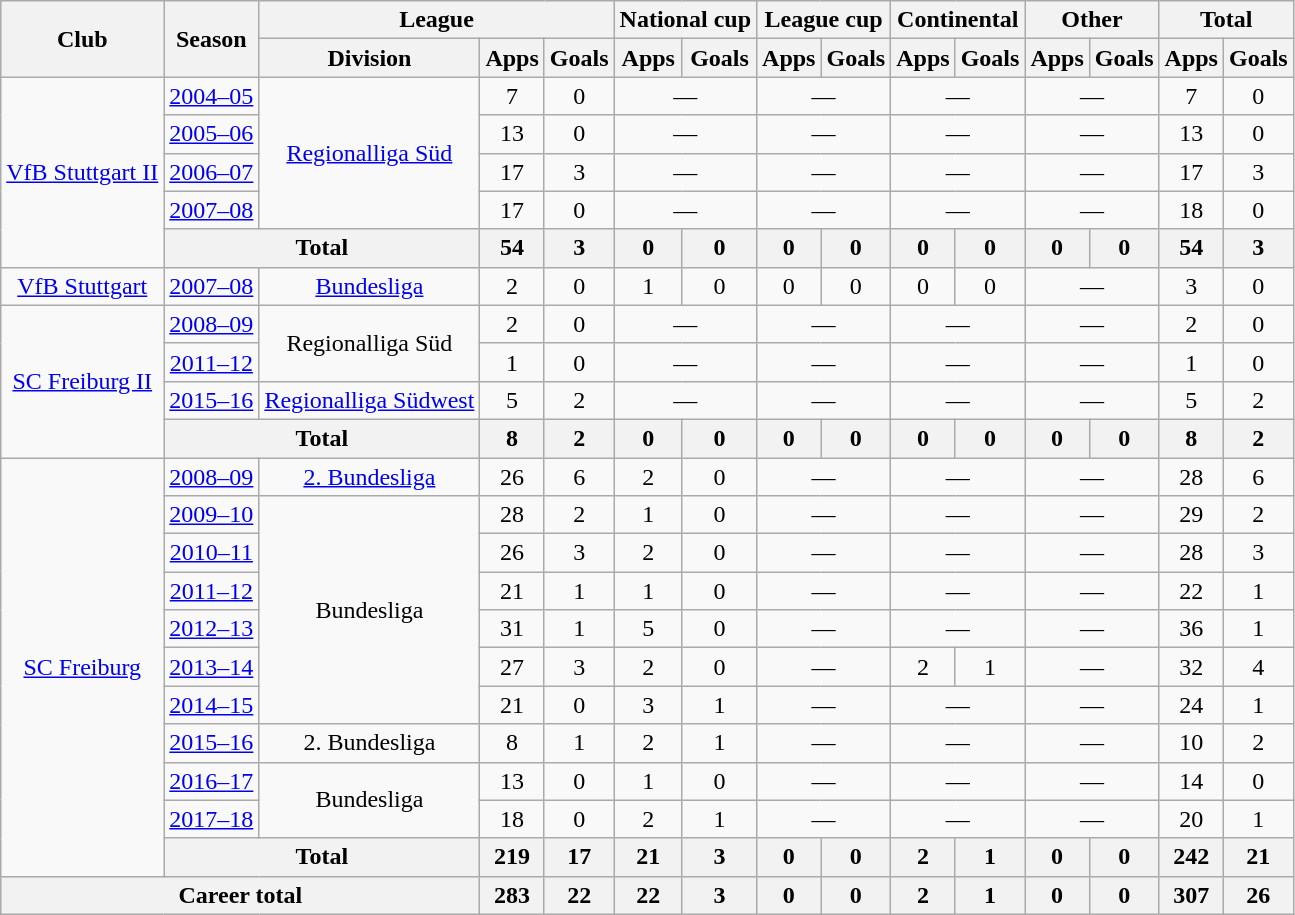<table class="wikitable" style="text-align:center">
<tr>
<th rowspan="2">Club</th>
<th rowspan="2">Season</th>
<th colspan="3">League</th>
<th colspan="2">National cup</th>
<th colspan="2">League cup</th>
<th colspan="2">Continental</th>
<th colspan="2">Other</th>
<th colspan="2">Total</th>
</tr>
<tr>
<th>Division</th>
<th>Apps</th>
<th>Goals</th>
<th>Apps</th>
<th>Goals</th>
<th>Apps</th>
<th>Goals</th>
<th>Apps</th>
<th>Goals</th>
<th>Apps</th>
<th>Goals</th>
<th>Apps</th>
<th>Goals</th>
</tr>
<tr>
<td rowspan="5"><a href='#'>VfB Stuttgart II</a></td>
<td><a href='#'>2004–05</a></td>
<td rowspan="4"><a href='#'>Regionalliga Süd</a></td>
<td>7</td>
<td>0</td>
<td colspan="2">—</td>
<td colspan="2">—</td>
<td colspan="2">—</td>
<td colspan="2">—</td>
<td>7</td>
<td>0</td>
</tr>
<tr>
<td><a href='#'>2005–06</a></td>
<td>13</td>
<td>0</td>
<td colspan="2">—</td>
<td colspan="2">—</td>
<td colspan="2">—</td>
<td colspan="2">—</td>
<td>13</td>
<td>0</td>
</tr>
<tr>
<td><a href='#'>2006–07</a></td>
<td>17</td>
<td>3</td>
<td colspan="2">—</td>
<td colspan="2">—</td>
<td colspan="2">—</td>
<td colspan="2">—</td>
<td>17</td>
<td>3</td>
</tr>
<tr>
<td><a href='#'>2007–08</a></td>
<td>17</td>
<td>0</td>
<td colspan="2">—</td>
<td colspan="2">—</td>
<td colspan="2">—</td>
<td colspan="2">—</td>
<td>18</td>
<td>0</td>
</tr>
<tr>
<th colspan="2">Total</th>
<th>54</th>
<th>3</th>
<th>0</th>
<th>0</th>
<th>0</th>
<th>0</th>
<th>0</th>
<th>0</th>
<th>0</th>
<th>0</th>
<th>54</th>
<th>3</th>
</tr>
<tr>
<td><a href='#'>VfB Stuttgart</a></td>
<td><a href='#'>2007–08</a></td>
<td><a href='#'>Bundesliga</a></td>
<td>2</td>
<td>0</td>
<td>1</td>
<td>0</td>
<td>0</td>
<td>0</td>
<td>0</td>
<td>0</td>
<td colspan="2">—</td>
<td>3</td>
<td>0</td>
</tr>
<tr>
<td rowspan="4"><a href='#'>SC Freiburg II</a></td>
<td><a href='#'>2008–09</a></td>
<td rowspan="2">Regionalliga Süd</td>
<td>2</td>
<td>0</td>
<td colspan="2">—</td>
<td colspan="2">—</td>
<td colspan="2">—</td>
<td colspan="2">—</td>
<td>2</td>
<td>0</td>
</tr>
<tr>
<td><a href='#'>2011–12</a></td>
<td>1</td>
<td>0</td>
<td colspan="2">—</td>
<td colspan="2">—</td>
<td colspan="2">—</td>
<td colspan="2">—</td>
<td>1</td>
<td>0</td>
</tr>
<tr>
<td><a href='#'>2015–16</a></td>
<td><a href='#'>Regionalliga Südwest</a></td>
<td>5</td>
<td>2</td>
<td colspan="2">—</td>
<td colspan="2">—</td>
<td colspan="2">—</td>
<td colspan="2">—</td>
<td>5</td>
<td>2</td>
</tr>
<tr>
<th colspan="2">Total</th>
<th>8</th>
<th>2</th>
<th>0</th>
<th>0</th>
<th>0</th>
<th>0</th>
<th>0</th>
<th>0</th>
<th>0</th>
<th>0</th>
<th>8</th>
<th>2</th>
</tr>
<tr>
<td rowspan="11"><a href='#'>SC Freiburg</a></td>
<td><a href='#'>2008–09</a></td>
<td><a href='#'>2. Bundesliga</a></td>
<td>26</td>
<td>6</td>
<td>2</td>
<td>0</td>
<td colspan="2">—</td>
<td colspan="2">—</td>
<td colspan="2">—</td>
<td>28</td>
<td>6</td>
</tr>
<tr>
<td><a href='#'>2009–10</a></td>
<td rowspan="6">Bundesliga</td>
<td>28</td>
<td>2</td>
<td>1</td>
<td>0</td>
<td colspan="2">—</td>
<td colspan="2">—</td>
<td colspan="2">—</td>
<td>29</td>
<td>2</td>
</tr>
<tr>
<td><a href='#'>2010–11</a></td>
<td>26</td>
<td>3</td>
<td>2</td>
<td>0</td>
<td colspan="2">—</td>
<td colspan="2">—</td>
<td colspan="2">—</td>
<td>28</td>
<td>3</td>
</tr>
<tr>
<td><a href='#'>2011–12</a></td>
<td>21</td>
<td>1</td>
<td>1</td>
<td>0</td>
<td colspan="2">—</td>
<td colspan="2">—</td>
<td colspan="2">—</td>
<td>22</td>
<td>1</td>
</tr>
<tr>
<td><a href='#'>2012–13</a></td>
<td>31</td>
<td>1</td>
<td>5</td>
<td>0</td>
<td colspan="2">—</td>
<td colspan="2">—</td>
<td colspan="2">—</td>
<td>36</td>
<td>1</td>
</tr>
<tr>
<td><a href='#'>2013–14</a></td>
<td>27</td>
<td>3</td>
<td>2</td>
<td>0</td>
<td colspan="2">—</td>
<td>2</td>
<td>1</td>
<td colspan="2">—</td>
<td>32</td>
<td>4</td>
</tr>
<tr>
<td><a href='#'>2014–15</a></td>
<td>21</td>
<td>0</td>
<td>3</td>
<td>1</td>
<td colspan="2">—</td>
<td colspan="2">—</td>
<td colspan="2">—</td>
<td>24</td>
<td>1</td>
</tr>
<tr>
<td><a href='#'>2015–16</a></td>
<td>2. Bundesliga</td>
<td>8</td>
<td>1</td>
<td>2</td>
<td>1</td>
<td colspan="2">—</td>
<td colspan="2">—</td>
<td colspan="2">—</td>
<td>10</td>
<td>2</td>
</tr>
<tr>
<td><a href='#'>2016–17</a></td>
<td rowspan="2">Bundesliga</td>
<td>13</td>
<td>0</td>
<td>1</td>
<td>0</td>
<td colspan="2">—</td>
<td colspan="2">—</td>
<td colspan="2">—</td>
<td>14</td>
<td>0</td>
</tr>
<tr>
<td><a href='#'>2017–18</a></td>
<td>18</td>
<td>0</td>
<td>2</td>
<td>1</td>
<td colspan="2">—</td>
<td colspan="2">—</td>
<td colspan="2">—</td>
<td>20</td>
<td>1</td>
</tr>
<tr>
<th colspan="2">Total</th>
<th>219</th>
<th>17</th>
<th>21</th>
<th>3</th>
<th>0</th>
<th>0</th>
<th>2</th>
<th>1</th>
<th>0</th>
<th>0</th>
<th>242</th>
<th>21</th>
</tr>
<tr>
<th colspan="3">Career total</th>
<th>283</th>
<th>22</th>
<th>22</th>
<th>3</th>
<th>0</th>
<th>0</th>
<th>2</th>
<th>1</th>
<th>0</th>
<th>0</th>
<th>307</th>
<th>26</th>
</tr>
</table>
